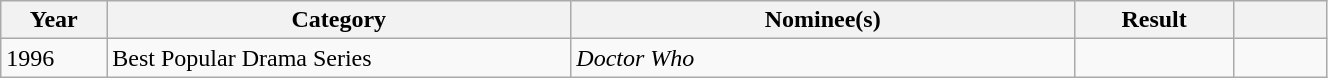<table class="wikitable" style="width:70%">
<tr>
<th style="width:8%">Year</th>
<th style="width:35%">Category</th>
<th style="width:38%">Nominee(s)</th>
<th style="width:12%">Result</th>
<th style="width:7%"></th>
</tr>
<tr>
<td>1996</td>
<td>Best Popular Drama Series</td>
<td><em>Doctor Who</em></td>
<td></td>
<td></td>
</tr>
</table>
